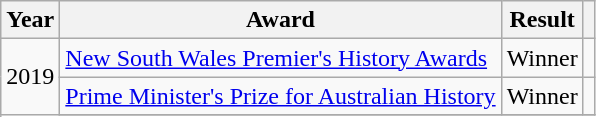<table class="wikitable">
<tr>
<th>Year</th>
<th>Award</th>
<th>Result</th>
<th></th>
</tr>
<tr>
<td rowspan="4">2019</td>
<td><a href='#'>New South Wales Premier's History Awards</a></td>
<td>Winner</td>
<td></td>
</tr>
<tr>
<td><a href='#'>Prime Minister's Prize for Australian History</a></td>
<td>Winner</td>
<td></td>
</tr>
<tr>
</tr>
</table>
